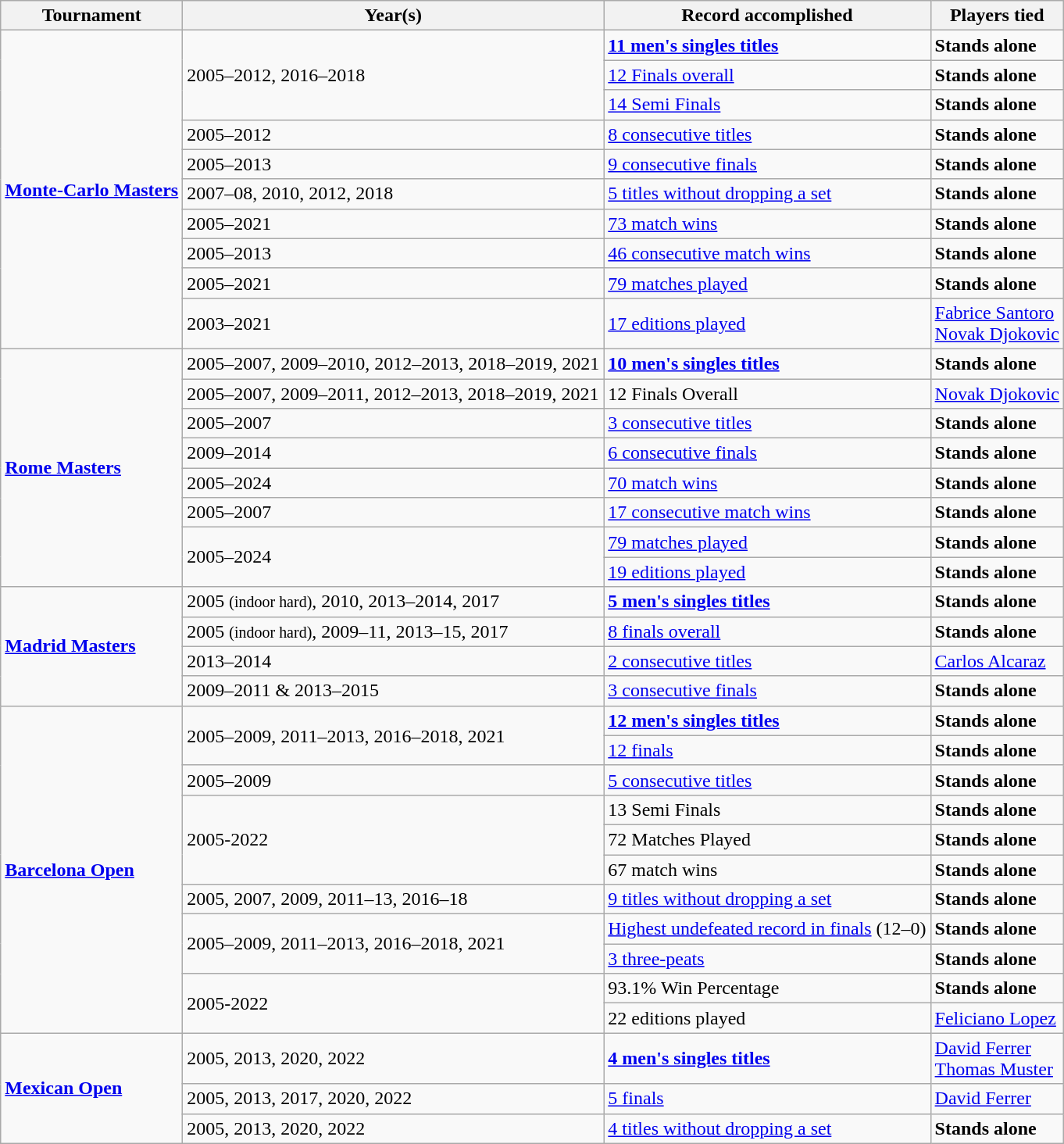<table class="wikitable">
<tr>
<th>Tournament</th>
<th>Year(s)</th>
<th>Record accomplished</th>
<th>Players tied</th>
</tr>
<tr>
<td rowspan="10"><strong><a href='#'>Monte-Carlo Masters</a></strong></td>
<td rowspan="3">2005–2012, 2016–2018</td>
<td><a href='#'><strong>11 men's singles titles</strong></a></td>
<td><strong>Stands alone</strong></td>
</tr>
<tr>
<td><a href='#'>12 Finals overall</a></td>
<td><strong>Stands alone</strong></td>
</tr>
<tr>
<td><a href='#'>14 Semi Finals</a></td>
<td><strong>Stands alone</strong></td>
</tr>
<tr>
<td>2005–2012</td>
<td><a href='#'>8 consecutive titles</a></td>
<td><strong>Stands alone</strong></td>
</tr>
<tr>
<td>2005–2013</td>
<td><a href='#'>9 consecutive finals</a></td>
<td><strong>Stands alone</strong></td>
</tr>
<tr>
<td>2007–08, 2010, 2012, 2018</td>
<td><a href='#'>5 titles without dropping a set</a></td>
<td><strong>Stands alone</strong></td>
</tr>
<tr>
<td>2005–2021</td>
<td><a href='#'>73 match wins</a></td>
<td><strong>Stands alone</strong></td>
</tr>
<tr>
<td>2005–2013</td>
<td><a href='#'>46 consecutive match wins</a></td>
<td><strong>Stands alone</strong></td>
</tr>
<tr>
<td>2005–2021</td>
<td><a href='#'>79 matches played</a></td>
<td><strong>Stands alone</strong></td>
</tr>
<tr>
<td>2003–2021</td>
<td><a href='#'>17 editions played</a></td>
<td><a href='#'>Fabrice Santoro</a><br><a href='#'>Novak Djokovic</a></td>
</tr>
<tr>
<td rowspan="8"><a href='#'><strong>Rome Masters</strong></a></td>
<td>2005–2007, 2009–2010, 2012–2013, 2018–2019, 2021</td>
<td><a href='#'><strong>10 men's singles titles</strong></a></td>
<td><strong>Stands alone</strong></td>
</tr>
<tr>
<td>2005–2007, 2009–2011, 2012–2013, 2018–2019, 2021</td>
<td>12 Finals Overall</td>
<td><a href='#'>Novak Djokovic</a></td>
</tr>
<tr>
<td>2005–2007</td>
<td><a href='#'>3 consecutive titles</a></td>
<td><strong>Stands alone</strong></td>
</tr>
<tr>
<td>2009–2014</td>
<td><a href='#'>6 consecutive finals</a></td>
<td><strong>Stands alone</strong></td>
</tr>
<tr>
<td>2005–2024</td>
<td><a href='#'>70 match wins</a></td>
<td><strong>Stands alone</strong></td>
</tr>
<tr>
<td>2005–2007</td>
<td><a href='#'>17 consecutive match wins</a></td>
<td><strong>Stands alone</strong></td>
</tr>
<tr>
<td rowspan="2">2005–2024</td>
<td><a href='#'>79 matches played</a></td>
<td><strong>Stands alone</strong></td>
</tr>
<tr>
<td><a href='#'>19 editions played</a><br></td>
<td><strong>Stands alone</strong></td>
</tr>
<tr>
<td rowspan="4"><a href='#'><strong>Madrid Masters</strong></a></td>
<td>2005 <small>(indoor hard)</small>, 2010, 2013–2014, 2017</td>
<td><a href='#'><strong>5 men's singles titles</strong></a></td>
<td><strong>Stands alone</strong></td>
</tr>
<tr>
<td>2005 <small>(indoor hard)</small>, 2009–11, 2013–15, 2017</td>
<td><a href='#'>8 finals overall</a></td>
<td><strong>Stands alone</strong></td>
</tr>
<tr>
<td>2013–2014</td>
<td><a href='#'>2 consecutive titles</a></td>
<td><a href='#'>Carlos Alcaraz</a></td>
</tr>
<tr>
<td>2009–2011 & 2013–2015</td>
<td><a href='#'>3 consecutive finals</a></td>
<td><strong>Stands alone</strong></td>
</tr>
<tr>
<td rowspan="11"><a href='#'><strong>Barcelona Open</strong></a></td>
<td rowspan="2">2005–2009, 2011–2013, 2016–2018, 2021</td>
<td><a href='#'><strong>12 men's singles titles</strong></a></td>
<td><strong>Stands alone</strong></td>
</tr>
<tr>
<td><a href='#'>12 finals</a></td>
<td><strong>Stands alone</strong></td>
</tr>
<tr>
<td>2005–2009</td>
<td><a href='#'>5 consecutive titles</a></td>
<td><strong>Stands alone</strong></td>
</tr>
<tr>
<td rowspan="3">2005-2022</td>
<td>13 Semi Finals</td>
<td><strong>Stands alone</strong></td>
</tr>
<tr>
<td>72 Matches Played</td>
<td><strong>Stands alone</strong></td>
</tr>
<tr>
<td>67 match wins</td>
<td><strong>Stands alone</strong></td>
</tr>
<tr>
<td>2005, 2007, 2009, 2011–13, 2016–18</td>
<td><a href='#'>9 titles without dropping a set</a></td>
<td><strong>Stands alone</strong></td>
</tr>
<tr>
<td rowspan="2">2005–2009, 2011–2013, 2016–2018, 2021</td>
<td><a href='#'>Highest undefeated record in finals</a> (12–0)</td>
<td><strong>Stands alone</strong></td>
</tr>
<tr>
<td><a href='#'>3 three-peats</a></td>
<td><strong>Stands alone</strong></td>
</tr>
<tr>
<td rowspan="2">2005-2022</td>
<td>93.1% Win Percentage</td>
<td><strong>Stands alone</strong></td>
</tr>
<tr>
<td>22 editions played</td>
<td><a href='#'>Feliciano Lopez</a></td>
</tr>
<tr>
<td rowspan="3"><a href='#'><strong>Mexican Open</strong></a></td>
<td>2005, 2013, 2020, 2022</td>
<td><a href='#'><strong>4 men's singles titles</strong></a></td>
<td><a href='#'>David Ferrer</a><br><a href='#'>Thomas Muster</a></td>
</tr>
<tr>
<td>2005, 2013, 2017, 2020, 2022</td>
<td><a href='#'>5 finals</a></td>
<td><a href='#'>David Ferrer</a></td>
</tr>
<tr>
<td>2005, 2013, 2020, 2022</td>
<td><a href='#'>4 titles without dropping a set</a></td>
<td><strong>Stands alone</strong></td>
</tr>
</table>
